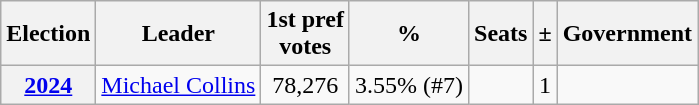<table class="wikitable" style="text-align:center;">
<tr>
<th>Election</th>
<th>Leader</th>
<th>1st pref<br>votes</th>
<th>%</th>
<th>Seats</th>
<th>±</th>
<th>Government</th>
</tr>
<tr>
<th><a href='#'>2024</a></th>
<td><a href='#'>Michael Collins</a></td>
<td>78,276</td>
<td>3.55% (#7)</td>
<td></td>
<td>1</td>
<td></td>
</tr>
</table>
